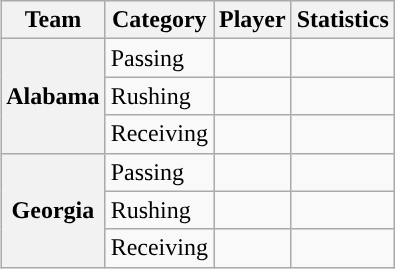<table class="wikitable" style="float:right">
<tr>
<th>Team</th>
<th>Category</th>
<th>Player</th>
<th>Statistics</th>
</tr>
<tr>
<th rowspan=3>Alabama</th>
<td>Passing</td>
<td></td>
<td></td>
</tr>
<tr>
<td>Rushing</td>
<td></td>
<td></td>
</tr>
<tr>
<td>Receiving</td>
<td></td>
<td></td>
</tr>
<tr>
<th rowspan=3>Georgia</th>
<td>Passing</td>
<td></td>
<td></td>
</tr>
<tr>
<td>Rushing</td>
<td></td>
<td></td>
</tr>
<tr>
<td>Receiving</td>
<td></td>
<td></td>
</tr>
</table>
